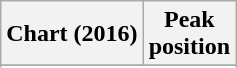<table class="wikitable sortable plainrowheaders" style="text-align:center">
<tr>
<th scope="col">Chart (2016)</th>
<th scope="col">Peak<br> position</th>
</tr>
<tr>
</tr>
<tr>
</tr>
<tr>
</tr>
<tr>
</tr>
<tr>
</tr>
<tr>
</tr>
<tr>
</tr>
<tr>
</tr>
</table>
